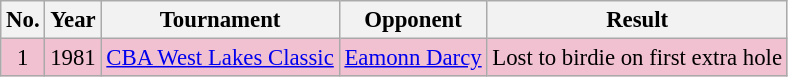<table class="wikitable" style="font-size:95%;">
<tr>
<th>No.</th>
<th>Year</th>
<th>Tournament</th>
<th>Opponent</th>
<th>Result</th>
</tr>
<tr style="background:#F2C1D1;">
<td align=center>1</td>
<td>1981</td>
<td><a href='#'>CBA West Lakes Classic</a></td>
<td> <a href='#'>Eamonn Darcy</a></td>
<td>Lost to birdie on first extra hole</td>
</tr>
</table>
